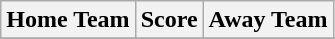<table class="wikitable" style="text-align: center">
<tr>
<th>Home Team</th>
<th>Score</th>
<th>Away Team</th>
</tr>
<tr>
</tr>
</table>
